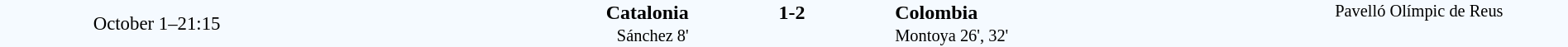<table style="width: 100%; background:#F5FAFF;" cellspacing="0">
<tr>
<td style=font-size:95% align=center rowspan=3 width=20%>October 1–21:15</td>
</tr>
<tr>
<td width=24% align=right><strong>Catalonia</strong></td>
<td align=center width=13%><strong>1-2</strong></td>
<td width=24%><strong>Colombia</strong></td>
<td style=font-size:85% rowspan=3 valign=top align=center>Pavelló Olímpic de Reus</td>
</tr>
<tr style=font-size:85%>
<td align=right valign=top>Sánchez 8'</td>
<td></td>
<td valign=top>Montoya 26', 32'</td>
</tr>
</table>
